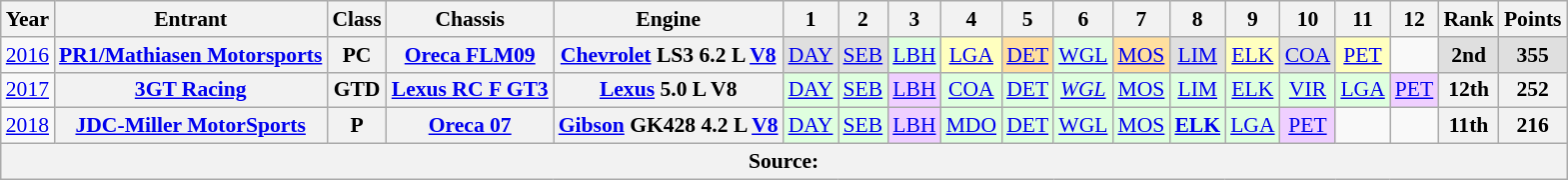<table class="wikitable" style="text-align:center; font-size:90%">
<tr>
<th>Year</th>
<th>Entrant</th>
<th>Class</th>
<th>Chassis</th>
<th>Engine</th>
<th>1</th>
<th>2</th>
<th>3</th>
<th>4</th>
<th>5</th>
<th>6</th>
<th>7</th>
<th>8</th>
<th>9</th>
<th>10</th>
<th>11</th>
<th>12</th>
<th>Rank</th>
<th>Points</th>
</tr>
<tr>
<td><a href='#'>2016</a></td>
<th><a href='#'>PR1/Mathiasen Motorsports</a></th>
<th>PC</th>
<th><a href='#'>Oreca FLM09</a></th>
<th><a href='#'>Chevrolet</a> LS3 6.2 L <a href='#'>V8</a></th>
<td style="background:#dfdfdf;"><a href='#'>DAY</a><br></td>
<td style="background:#dfdfdf;"><a href='#'>SEB</a><br></td>
<td style="background:#dfffdf;"><a href='#'>LBH</a><br></td>
<td style="background:#ffffbf;"><a href='#'>LGA</a><br></td>
<td style="background:#ffdf9f;"><a href='#'>DET</a> <br></td>
<td style="background:#dfffdf;"><a href='#'>WGL</a> <br></td>
<td style="background:#ffdf9f;"><a href='#'>MOS</a> <br></td>
<td style="background:#dfdfdf;"><a href='#'>LIM</a> <br></td>
<td style="background:#ffffbf;"><a href='#'>ELK</a><br></td>
<td style="background:#dfdfdf;"><a href='#'>COA</a><br></td>
<td style="background:#ffffbf;"><a href='#'>PET</a><br></td>
<td></td>
<th style="background:#dfdfdf;">2nd</th>
<th style="background:#dfdfdf;">355</th>
</tr>
<tr>
<td><a href='#'>2017</a></td>
<th><a href='#'>3GT Racing</a></th>
<th>GTD</th>
<th><a href='#'>Lexus RC F GT3</a></th>
<th><a href='#'>Lexus</a> 5.0 L V8</th>
<td style="background:#DFFFDF;"><a href='#'>DAY</a><br></td>
<td style="background:#DFFFDF;"><a href='#'>SEB</a><br></td>
<td style="background:#EFCFFF;"><a href='#'>LBH</a><br></td>
<td style="background:#DFFFDF;"><a href='#'>COA</a><br></td>
<td style="background:#DFFFDF;"><a href='#'>DET</a><br></td>
<td style="background:#DFFFDF;"><em><a href='#'>WGL</a></em><br></td>
<td style="background:#DFFFDF;"><a href='#'>MOS</a><br></td>
<td style="background:#DFFFDF;"><a href='#'>LIM</a><br></td>
<td style="background:#DFFFDF;"><a href='#'>ELK</a><br></td>
<td style="background:#DFFFDF;"><a href='#'>VIR</a><br></td>
<td style="background:#DFFFDF;"><a href='#'>LGA</a><br></td>
<td style="background:#EFCFFF;"><a href='#'>PET</a><br></td>
<th>12th</th>
<th>252</th>
</tr>
<tr>
<td><a href='#'>2018</a></td>
<th><a href='#'>JDC-Miller MotorSports</a></th>
<th>P</th>
<th><a href='#'>Oreca 07</a></th>
<th><a href='#'>Gibson</a> GK428 4.2 L <a href='#'>V8</a></th>
<td style="background:#DFFFDF;"><a href='#'>DAY</a><br></td>
<td style="background:#DFFFDF;"><a href='#'>SEB</a><br></td>
<td style="background:#EFCFFF;"><a href='#'>LBH</a><br></td>
<td style="background:#DFFFDF;"><a href='#'>MDO</a><br></td>
<td style="background:#DFFFDF;"><a href='#'>DET</a><br></td>
<td style="background:#DFFFDF;"><a href='#'>WGL</a><br></td>
<td style="background:#DFFFDF;"><a href='#'>MOS</a><br></td>
<td style="background:#DFFFDF;"><strong><a href='#'>ELK</a></strong><br></td>
<td style="background:#DFFFDF;"><a href='#'>LGA</a><br></td>
<td style="background:#EFCFFF;"><a href='#'>PET</a><br></td>
<td></td>
<td></td>
<th>11th</th>
<th>216</th>
</tr>
<tr>
<th colspan="19">Source:</th>
</tr>
</table>
